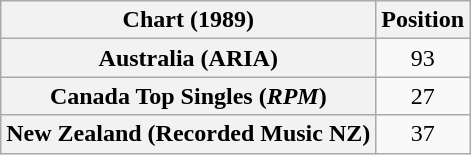<table class="wikitable sortable plainrowheaders" style="text-align:center">
<tr>
<th scope="col">Chart (1989)</th>
<th scope="col">Position</th>
</tr>
<tr>
<th scope="row">Australia (ARIA)</th>
<td>93</td>
</tr>
<tr>
<th scope="row">Canada Top Singles (<em>RPM</em>)</th>
<td>27</td>
</tr>
<tr>
<th scope="row">New Zealand (Recorded Music NZ)</th>
<td>37</td>
</tr>
</table>
